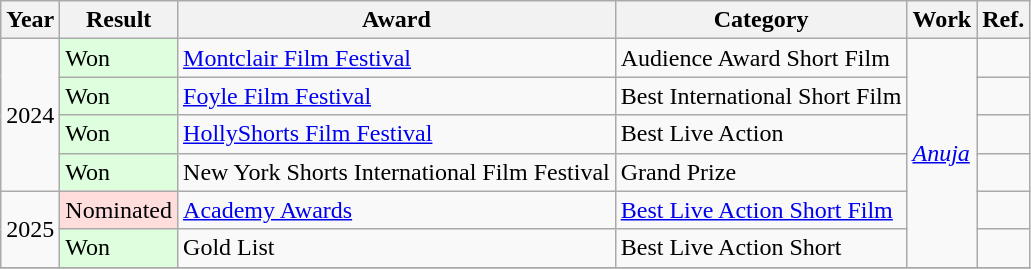<table class="wikitable">
<tr>
<th>Year</th>
<th>Result</th>
<th>Award</th>
<th>Category</th>
<th>Work</th>
<th>Ref.</th>
</tr>
<tr>
<td rowspan="4">2024</td>
<td style="background: #ddffdd">Won</td>
<td><a href='#'>Montclair Film Festival</a></td>
<td>Audience Award Short Film</td>
<td rowspan="6"><em><a href='#'>Anuja</a></em></td>
<td></td>
</tr>
<tr>
<td style="background: #ddffdd">Won</td>
<td><a href='#'>Foyle Film Festival</a></td>
<td>Best International Short Film</td>
<td></td>
</tr>
<tr>
<td style="background: #ddffdd">Won</td>
<td><a href='#'>HollyShorts Film Festival</a></td>
<td>Best Live Action</td>
<td></td>
</tr>
<tr>
<td style="background: #ddffdd">Won</td>
<td>New York Shorts International Film Festival</td>
<td>Grand Prize</td>
<td></td>
</tr>
<tr>
<td rowspan="2">2025</td>
<td style="background: #ffdddd">Nominated</td>
<td><a href='#'>Academy Awards</a></td>
<td><a href='#'>Best Live Action Short Film</a></td>
<td></td>
</tr>
<tr>
<td style="background: #ddffdd">Won</td>
<td>Gold List</td>
<td>Best Live Action Short</td>
<td></td>
</tr>
<tr>
</tr>
</table>
